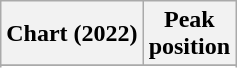<table class="wikitable sortable plainrowheaders" style="text-align:center">
<tr>
<th scope="col">Chart (2022)</th>
<th scope="col">Peak<br>position</th>
</tr>
<tr>
</tr>
<tr>
</tr>
<tr>
</tr>
<tr>
</tr>
<tr>
</tr>
</table>
